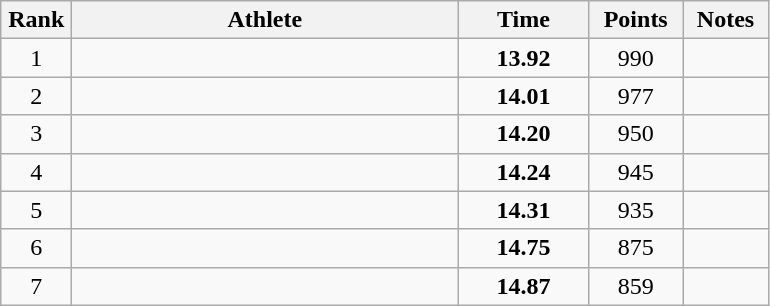<table class="wikitable" style="text-align:center">
<tr>
<th width=40>Rank</th>
<th width=250>Athlete</th>
<th width=80>Time</th>
<th width=55>Points</th>
<th width=50>Notes</th>
</tr>
<tr>
<td>1</td>
<td align=left></td>
<td><strong>13.92</strong></td>
<td>990</td>
<td></td>
</tr>
<tr>
<td>2</td>
<td align=left></td>
<td><strong>14.01</strong></td>
<td>977</td>
<td></td>
</tr>
<tr>
<td>3</td>
<td align=left></td>
<td><strong>14.20</strong></td>
<td>950</td>
<td></td>
</tr>
<tr>
<td>4</td>
<td align=left></td>
<td><strong>14.24</strong></td>
<td>945</td>
<td></td>
</tr>
<tr>
<td>5</td>
<td align=left></td>
<td><strong>14.31</strong></td>
<td>935</td>
<td></td>
</tr>
<tr>
<td>6</td>
<td align=left></td>
<td><strong>14.75</strong></td>
<td>875</td>
<td></td>
</tr>
<tr>
<td>7</td>
<td align=left></td>
<td><strong>14.87</strong></td>
<td>859</td>
<td></td>
</tr>
</table>
